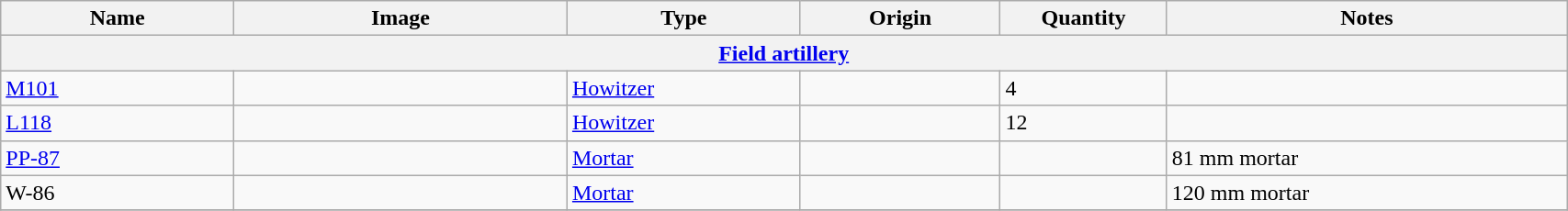<table class="wikitable" style="width:90%;">
<tr>
<th width=14%>Name</th>
<th width=20%>Image</th>
<th width=14%>Type</th>
<th width=12%>Origin</th>
<th width=10%>Quantity</th>
<th width=24%>Notes</th>
</tr>
<tr>
<th colspan="6"><a href='#'>Field artillery</a></th>
</tr>
<tr>
<td><a href='#'>M101</a></td>
<td></td>
<td><a href='#'>Howitzer</a></td>
<td></td>
<td>4</td>
<td></td>
</tr>
<tr>
<td><a href='#'>L118</a></td>
<td></td>
<td><a href='#'>Howitzer</a></td>
<td></td>
<td>12</td>
<td></td>
</tr>
<tr>
<td><a href='#'>PP-87</a></td>
<td></td>
<td><a href='#'>Mortar</a></td>
<td></td>
<td></td>
<td>81 mm mortar</td>
</tr>
<tr>
<td>W-86</td>
<td></td>
<td><a href='#'>Mortar</a></td>
<td></td>
<td></td>
<td>120 mm mortar</td>
</tr>
<tr>
</tr>
</table>
